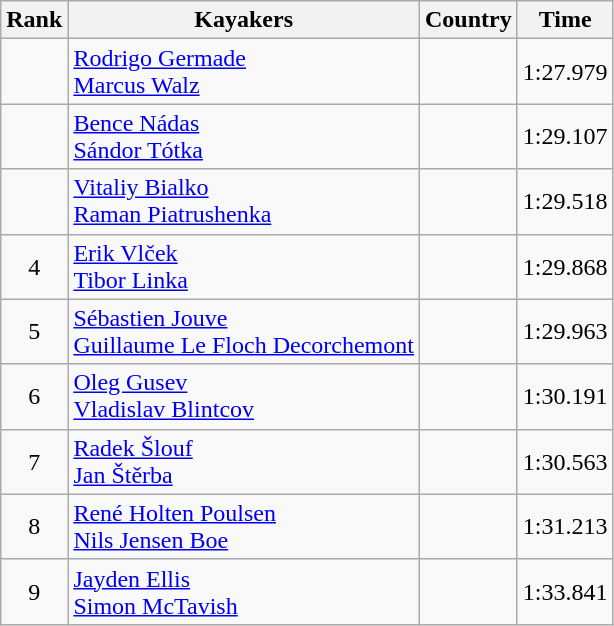<table class="wikitable" style="text-align:center">
<tr>
<th>Rank</th>
<th>Kayakers</th>
<th>Country</th>
<th>Time</th>
</tr>
<tr>
<td></td>
<td align="left"><a href='#'>Rodrigo Germade</a><br><a href='#'>Marcus Walz</a></td>
<td align="left"></td>
<td>1:27.979</td>
</tr>
<tr>
<td></td>
<td align="left"><a href='#'>Bence Nádas</a><br><a href='#'>Sándor Tótka</a></td>
<td align="left"></td>
<td>1:29.107</td>
</tr>
<tr>
<td></td>
<td align="left"><a href='#'>Vitaliy Bialko</a><br><a href='#'>Raman Piatrushenka</a></td>
<td align="left"></td>
<td>1:29.518</td>
</tr>
<tr>
<td>4</td>
<td align="left"><a href='#'>Erik Vlček</a><br><a href='#'>Tibor Linka</a></td>
<td align="left"></td>
<td>1:29.868</td>
</tr>
<tr>
<td>5</td>
<td align="left"><a href='#'>Sébastien Jouve</a><br><a href='#'>Guillaume Le Floch Decorchemont</a></td>
<td align="left"></td>
<td>1:29.963</td>
</tr>
<tr>
<td>6</td>
<td align="left"><a href='#'>Oleg Gusev</a><br><a href='#'>Vladislav Blintcov</a></td>
<td align="left"></td>
<td>1:30.191</td>
</tr>
<tr>
<td>7</td>
<td align="left"><a href='#'>Radek Šlouf</a><br><a href='#'>Jan Štěrba</a></td>
<td align="left"></td>
<td>1:30.563</td>
</tr>
<tr>
<td>8</td>
<td align="left"><a href='#'>René Holten Poulsen</a><br><a href='#'>Nils Jensen Boe</a></td>
<td align="left"></td>
<td>1:31.213</td>
</tr>
<tr>
<td>9</td>
<td align="left"><a href='#'>Jayden Ellis</a><br><a href='#'>Simon McTavish</a></td>
<td align="left"></td>
<td>1:33.841</td>
</tr>
</table>
